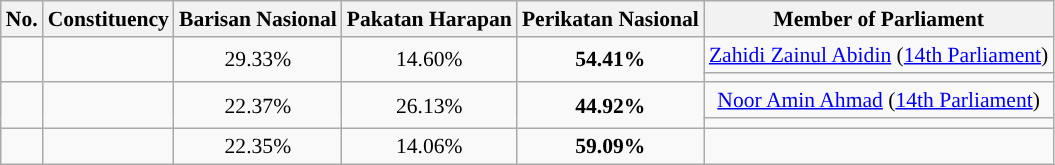<table class="wikitable sortable" style="text-align:center; font-size:90%">
<tr>
<th>No.</th>
<th>Constituency</th>
<th>Barisan Nasional</th>
<th>Pakatan Harapan</th>
<th>Perikatan Nasional</th>
<th>Member of Parliament</th>
</tr>
<tr align=center>
<td rowspan=2></td>
<td rowspan=2></td>
<td rowspan=2>29.33%</td>
<td rowspan=2>14.60%</td>
<td rowspan=2><strong>54.41%</strong></td>
<td><a href='#'>Zahidi Zainul Abidin</a> (<a href='#'>14th Parliament</a>)</td>
</tr>
<tr align=center>
<td></td>
</tr>
<tr align=center>
<td rowspan=2></td>
<td rowspan=2></td>
<td rowspan=2>22.37%</td>
<td rowspan=2>26.13%</td>
<td rowspan=2><strong>44.92%</strong></td>
<td><a href='#'>Noor Amin Ahmad</a> (<a href='#'>14th Parliament</a>)</td>
</tr>
<tr align=center>
<td></td>
</tr>
<tr align=center>
<td rowspan=1></td>
<td rowspan=1></td>
<td rowspan=1>22.35%</td>
<td rowspan=1>14.06%</td>
<td rowspan=1><strong>59.09%</strong></td>
<td></td>
</tr>
</table>
